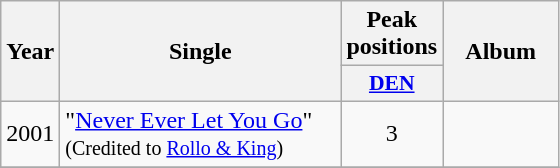<table class="wikitable">
<tr>
<th align="center" rowspan="2" width="10">Year</th>
<th align="center" rowspan="2" width="180">Single</th>
<th align="center" colspan="1" width="20">Peak positions</th>
<th align="center" rowspan="2" width="70">Album</th>
</tr>
<tr>
<th scope="col" style="width:3em;font-size:90%;"><a href='#'>DEN</a><br></th>
</tr>
<tr>
<td>2001</td>
<td>"<a href='#'>Never Ever Let You Go</a>" <br><small>(Credited to <a href='#'>Rollo & King</a>)</small></td>
<td style="text-align:center;">3</td>
<td style="text-align:center;"></td>
</tr>
<tr>
</tr>
</table>
